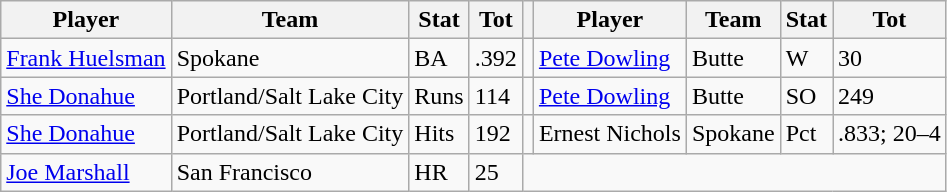<table class="wikitable">
<tr>
<th>Player</th>
<th>Team</th>
<th>Stat</th>
<th>Tot</th>
<th></th>
<th>Player</th>
<th>Team</th>
<th>Stat</th>
<th>Tot</th>
</tr>
<tr>
<td><a href='#'>Frank Huelsman</a></td>
<td>Spokane</td>
<td>BA</td>
<td>.392</td>
<td></td>
<td><a href='#'>Pete Dowling</a></td>
<td>Butte</td>
<td>W</td>
<td>30</td>
</tr>
<tr>
<td><a href='#'>She Donahue</a></td>
<td>Portland/Salt Lake City</td>
<td>Runs</td>
<td>114</td>
<td></td>
<td><a href='#'>Pete Dowling</a></td>
<td>Butte</td>
<td>SO</td>
<td>249</td>
</tr>
<tr>
<td><a href='#'>She Donahue</a></td>
<td>Portland/Salt Lake City</td>
<td>Hits</td>
<td>192</td>
<td></td>
<td>Ernest Nichols</td>
<td>Spokane</td>
<td>Pct</td>
<td>.833; 20–4</td>
</tr>
<tr>
<td><a href='#'>Joe Marshall</a></td>
<td>San Francisco</td>
<td>HR</td>
<td>25</td>
</tr>
</table>
